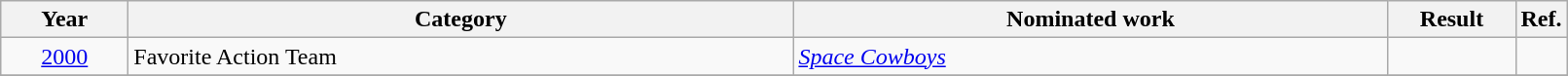<table class=wikitable>
<tr>
<th scope="col" style="width:5em;">Year</th>
<th scope="col" style="width:28em;">Category</th>
<th scope="col" style="width:25em;">Nominated work</th>
<th scope="col" style="width:5em;">Result</th>
<th>Ref.</th>
</tr>
<tr>
<td style="text-align:center;"><a href='#'>2000</a></td>
<td>Favorite Action Team</td>
<td><em><a href='#'>Space Cowboys</a></em></td>
<td></td>
<td align="center"></td>
</tr>
<tr>
</tr>
</table>
